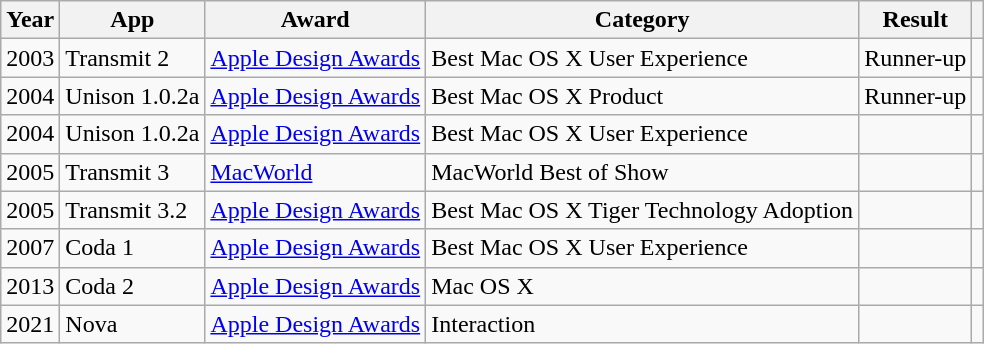<table class="wikitable">
<tr>
<th>Year</th>
<th>App</th>
<th>Award</th>
<th>Category</th>
<th>Result</th>
<th></th>
</tr>
<tr>
<td>2003</td>
<td>Transmit 2</td>
<td><a href='#'>Apple Design Awards</a></td>
<td>Best Mac OS X User Experience</td>
<td>Runner-up</td>
<td></td>
</tr>
<tr>
<td>2004</td>
<td>Unison 1.0.2a</td>
<td><a href='#'>Apple Design Awards</a></td>
<td>Best Mac OS X Product</td>
<td>Runner-up</td>
<td></td>
</tr>
<tr>
<td>2004</td>
<td>Unison 1.0.2a</td>
<td><a href='#'>Apple Design Awards</a></td>
<td>Best Mac OS X User Experience</td>
<td></td>
<td></td>
</tr>
<tr>
<td>2005</td>
<td>Transmit 3</td>
<td><a href='#'>MacWorld</a></td>
<td>MacWorld Best of Show</td>
<td></td>
<td></td>
</tr>
<tr>
<td>2005</td>
<td>Transmit 3.2</td>
<td><a href='#'>Apple Design Awards</a></td>
<td>Best Mac OS X Tiger Technology Adoption</td>
<td></td>
<td></td>
</tr>
<tr>
<td>2007</td>
<td>Coda 1</td>
<td><a href='#'>Apple Design Awards</a></td>
<td>Best Mac OS X User Experience</td>
<td></td>
<td></td>
</tr>
<tr>
<td>2013</td>
<td>Coda 2</td>
<td><a href='#'>Apple Design Awards</a></td>
<td>Mac OS X</td>
<td></td>
<td></td>
</tr>
<tr>
<td>2021</td>
<td>Nova</td>
<td><a href='#'>Apple Design Awards</a></td>
<td>Interaction</td>
<td></td>
<td></td>
</tr>
</table>
